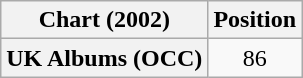<table class="wikitable plainrowheaders" style="text-align:center;">
<tr>
<th scope="col">Chart (2002)</th>
<th scope="col">Position</th>
</tr>
<tr>
<th scope="row">UK Albums (OCC)</th>
<td>86</td>
</tr>
</table>
